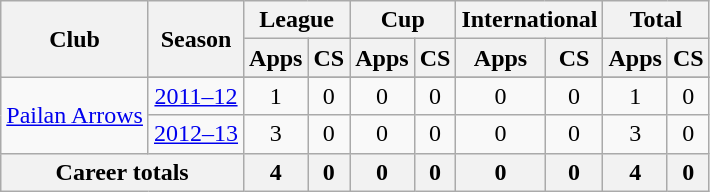<table class="wikitable" style="text-align: center;">
<tr>
<th rowspan="2">Club</th>
<th rowspan="2">Season</th>
<th colspan="2">League</th>
<th colspan="2">Cup</th>
<th colspan="2">International</th>
<th colspan="2">Total</th>
</tr>
<tr>
<th>Apps</th>
<th>CS</th>
<th>Apps</th>
<th>CS</th>
<th>Apps</th>
<th>CS</th>
<th>Apps</th>
<th>CS</th>
</tr>
<tr>
<td rowspan="3" align=center valign=center><a href='#'>Pailan Arrows</a></td>
</tr>
<tr>
<td><a href='#'>2011–12</a></td>
<td>1</td>
<td>0</td>
<td>0</td>
<td>0</td>
<td>0</td>
<td>0</td>
<td>1</td>
<td>0</td>
</tr>
<tr>
<td><a href='#'>2012–13</a></td>
<td>3</td>
<td>0</td>
<td>0</td>
<td>0</td>
<td>0</td>
<td>0</td>
<td>3</td>
<td>0</td>
</tr>
<tr>
<th colspan="2">Career totals</th>
<th>4</th>
<th>0</th>
<th>0</th>
<th>0</th>
<th>0</th>
<th>0</th>
<th>4</th>
<th>0</th>
</tr>
</table>
